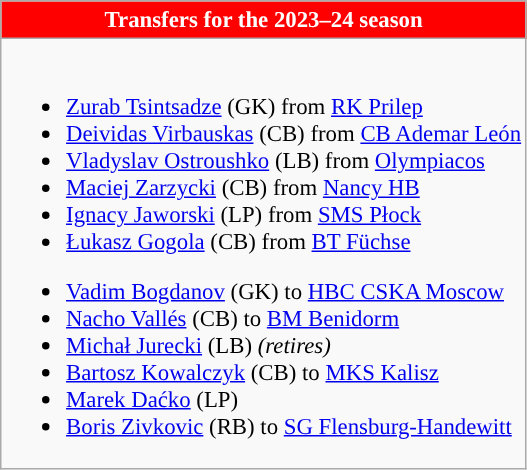<table class="wikitable collapsible collapsed" style="font-size:95%">
<tr>
<th style="color:#FFFFFF; background:#FF0000"> <strong>Transfers for the 2023–24 season</strong></th>
</tr>
<tr>
<td><br>
<ul><li> <a href='#'>Zurab Tsintsadze</a> (GK) from  <a href='#'>RK Prilep</a></li><li> <a href='#'>Deividas Virbauskas</a> (CB) from  <a href='#'>CB Ademar León</a></li><li> <a href='#'>Vladyslav Ostroushko</a> (LB) from  <a href='#'>Olympiacos</a></li><li> <a href='#'>Maciej Zarzycki</a> (CB) from  <a href='#'>Nancy HB</a></li><li> <a href='#'>Ignacy Jaworski</a> (LP) from  <a href='#'>SMS Płock</a></li><li> <a href='#'>Łukasz Gogola</a> (CB) from  <a href='#'>BT Füchse</a></li></ul><ul><li> <a href='#'>Vadim Bogdanov</a> (GK) to  <a href='#'>HBC CSKA Moscow</a></li><li> <a href='#'>Nacho Vallés</a> (CB) to  <a href='#'>BM Benidorm</a></li><li> <a href='#'>Michał Jurecki</a> (LB) <em>(retires)</em></li><li> <a href='#'>Bartosz Kowalczyk</a> (CB) to  <a href='#'>MKS Kalisz</a></li><li> <a href='#'>Marek Daćko</a> (LP)</li><li> <a href='#'>Boris Zivkovic</a> (RB) to  <a href='#'>SG Flensburg-Handewitt</a></li></ul></td>
</tr>
</table>
